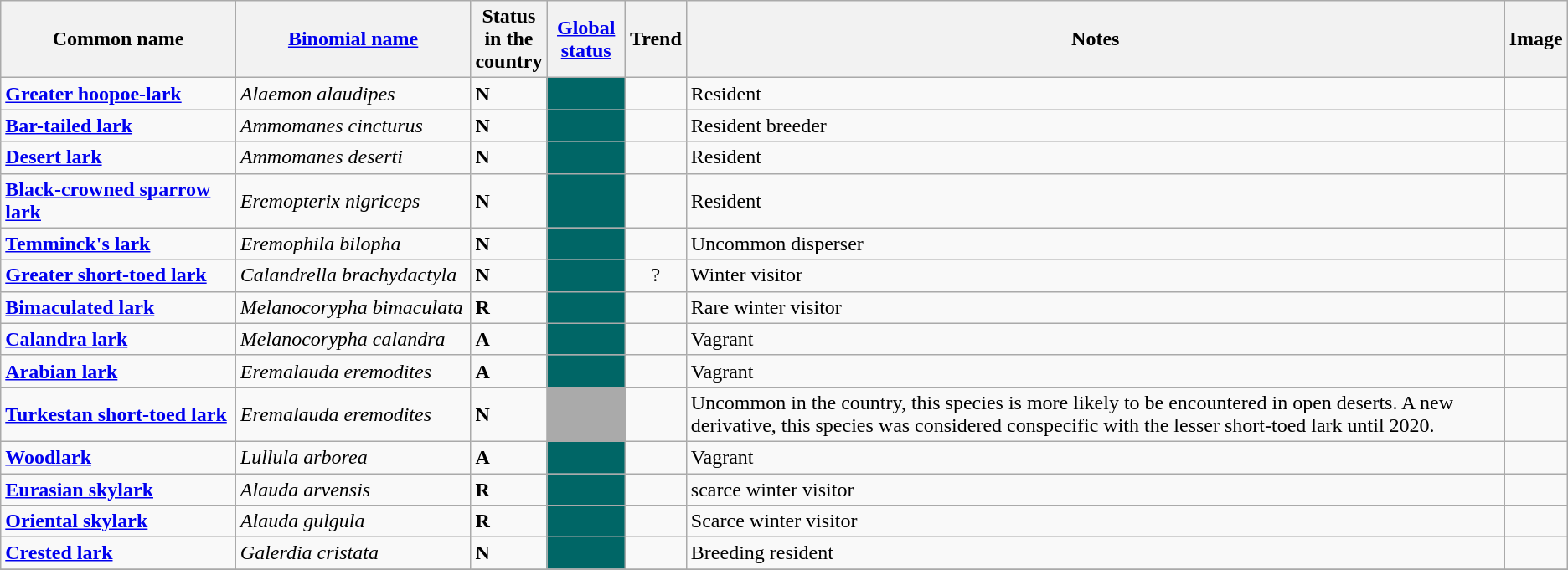<table class="wikitable sortable">
<tr>
<th width="15%">Common name</th>
<th width="15%"><a href='#'>Binomial name</a></th>
<th width="1%">Status in the country</th>
<th width="5%"><a href='#'>Global status</a></th>
<th width="1%">Trend</th>
<th class="unsortable">Notes</th>
<th class="unsortable">Image</th>
</tr>
<tr>
<td><strong><a href='#'>Greater hoopoe-lark</a></strong></td>
<td><em>Alaemon alaudipes</em></td>
<td><strong>N</strong></td>
<td align=center style="background: #006666"></td>
<td align=center></td>
<td>Resident</td>
<td></td>
</tr>
<tr>
<td><strong><a href='#'>Bar-tailed lark</a></strong></td>
<td><em>Ammomanes cincturus</em></td>
<td><strong>N</strong></td>
<td align=center style="background: #006666"></td>
<td align=center></td>
<td>Resident breeder</td>
<td></td>
</tr>
<tr>
<td><strong><a href='#'>Desert lark</a></strong></td>
<td><em>Ammomanes deserti</em></td>
<td><strong>N</strong></td>
<td align=center style="background: #006666"></td>
<td align=center></td>
<td>Resident</td>
<td></td>
</tr>
<tr>
<td><strong><a href='#'>Black-crowned sparrow lark</a></strong></td>
<td><em>Eremopterix nigriceps</em></td>
<td><strong>N</strong></td>
<td align=center style="background: #006666"></td>
<td align=center></td>
<td>Resident</td>
<td></td>
</tr>
<tr>
<td><strong><a href='#'>Temminck's lark</a></strong></td>
<td><em>Eremophila bilopha</em></td>
<td><strong>N</strong></td>
<td align=center style="background: #006666"></td>
<td align=center></td>
<td>Uncommon disperser</td>
<td></td>
</tr>
<tr>
<td><strong><a href='#'>Greater short-toed lark</a></strong></td>
<td><em>Calandrella brachydactyla</em></td>
<td><strong>N</strong></td>
<td align=center style="background: #006666"></td>
<td align=center>?</td>
<td>Winter visitor</td>
<td></td>
</tr>
<tr>
<td><strong><a href='#'>Bimaculated lark</a></strong></td>
<td><em>Melanocorypha bimaculata</em></td>
<td><strong>R</strong></td>
<td align=center style="background: #006666"></td>
<td align=center></td>
<td>Rare winter visitor</td>
<td></td>
</tr>
<tr>
<td><strong><a href='#'>Calandra lark</a></strong></td>
<td><em>Melanocorypha calandra</em></td>
<td><strong>A</strong></td>
<td align=center style="background: #006666"></td>
<td align=center></td>
<td>Vagrant</td>
<td></td>
</tr>
<tr>
<td><strong><a href='#'>Arabian lark</a></strong></td>
<td><em>Eremalauda eremodites</em></td>
<td><strong>A</strong></td>
<td align=center style="background: #006666"></td>
<td align=center></td>
<td>Vagrant</td>
<td></td>
</tr>
<tr>
<td><strong><a href='#'>Turkestan short-toed lark</a></strong></td>
<td><em>Eremalauda eremodites</em></td>
<td><strong>N</strong></td>
<td align=center style="background: #AAA"></td>
<td align=center></td>
<td>Uncommon in the country, this species is more likely to be encountered in open deserts. A new derivative, this species was considered conspecific with the lesser short-toed lark until 2020.</td>
<td></td>
</tr>
<tr>
<td><strong><a href='#'>Woodlark</a></strong></td>
<td><em>Lullula arborea</em></td>
<td><strong>A</strong></td>
<td align=center style="background: #006666"></td>
<td align=center></td>
<td>Vagrant</td>
<td></td>
</tr>
<tr>
<td><strong><a href='#'>Eurasian skylark</a></strong></td>
<td><em>Alauda arvensis</em></td>
<td><strong>R</strong></td>
<td align=center style="background: #006666"></td>
<td align=center></td>
<td>scarce winter visitor</td>
<td></td>
</tr>
<tr>
<td><strong><a href='#'>Oriental skylark</a></strong></td>
<td><em>Alauda gulgula</em></td>
<td><strong>R</strong></td>
<td align=center style="background: #006666"></td>
<td align=center></td>
<td>Scarce winter visitor</td>
<td></td>
</tr>
<tr>
<td><strong><a href='#'>Crested lark</a></strong></td>
<td><em>Galerdia cristata</em></td>
<td><strong>N</strong></td>
<td align=center style="background: #006666"></td>
<td align=center></td>
<td>Breeding resident</td>
<td></td>
</tr>
<tr>
</tr>
</table>
